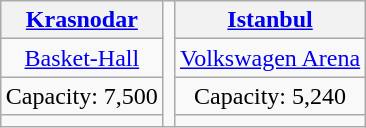<table class="wikitable" style="margin:1em auto; text-align:center">
<tr>
<th><a href='#'>Krasnodar</a></th>
<td rowspan=4></td>
<th><a href='#'>Istanbul</a></th>
</tr>
<tr>
<td><a href='#'>Basket-Hall</a></td>
<td><a href='#'>Volkswagen Arena</a></td>
</tr>
<tr>
<td>Capacity: 7,500</td>
<td>Capacity: 5,240</td>
</tr>
<tr>
<td></td>
<td></td>
</tr>
</table>
